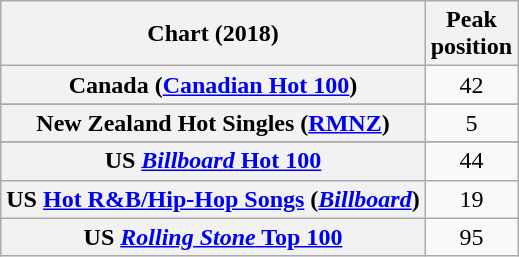<table class="wikitable sortable plainrowheaders" style="text-align:center">
<tr>
<th scope="col">Chart (2018)</th>
<th scope="col">Peak<br> position</th>
</tr>
<tr>
<th scope="row">Canada (<a href='#'>Canadian Hot 100</a>)</th>
<td>42</td>
</tr>
<tr>
</tr>
<tr>
<th scope="row">New Zealand Hot Singles (<a href='#'>RMNZ</a>)</th>
<td>5</td>
</tr>
<tr>
</tr>
<tr>
</tr>
<tr>
<th scope="row">US <a href='#'><em>Billboard</em> Hot 100</a></th>
<td>44</td>
</tr>
<tr>
<th scope="row">US <a href='#'>Hot R&B/Hip-Hop Songs</a> (<em><a href='#'>Billboard</a></em>)</th>
<td>19</td>
</tr>
<tr>
<th scope="row">US <a href='#'><em>Rolling Stone</em> Top 100</a></th>
<td>95</td>
</tr>
</table>
